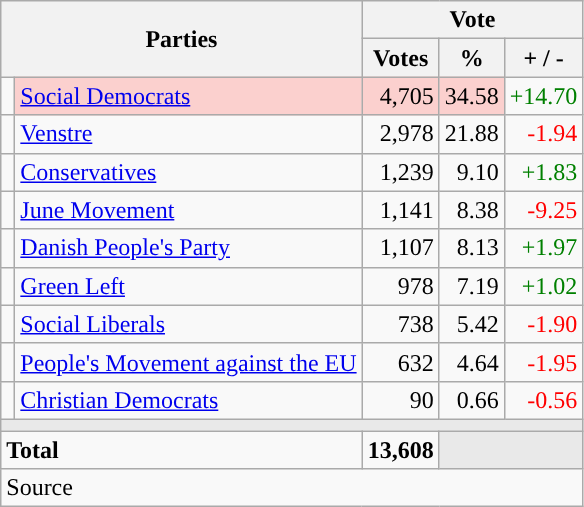<table class="wikitable" style="text-align:right;">
<tr>
<th style="text-align:centre;" rowspan="2" colspan="2" width="225">Parties</th>
<th colspan="3">Vote</th>
</tr>
<tr>
<th width="15">Votes</th>
<th width="15">%</th>
<th width="15">+ / -</th>
</tr>
<tr>
<td width="2" style="color:inherit;background:"></td>
<td bgcolor=#fbd0ce   align="left"><a href='#'>Social Democrats</a></td>
<td bgcolor=#fbd0ce>4,705</td>
<td bgcolor=#fbd0ce>34.58</td>
<td style=color:green;>+14.70</td>
</tr>
<tr>
<td width="2" style="color:inherit;background:"></td>
<td align="left"><a href='#'>Venstre</a></td>
<td>2,978</td>
<td>21.88</td>
<td style=color:red;>-1.94</td>
</tr>
<tr>
<td width="2" style="color:inherit;background:"></td>
<td align="left"><a href='#'>Conservatives</a></td>
<td>1,239</td>
<td>9.10</td>
<td style=color:green;>+1.83</td>
</tr>
<tr>
<td width="2" style="color:inherit;background:"></td>
<td align="left"><a href='#'>June Movement</a></td>
<td>1,141</td>
<td>8.38</td>
<td style=color:red;>-9.25</td>
</tr>
<tr>
<td width="2" style="color:inherit;background:"></td>
<td align="left"><a href='#'>Danish People's Party</a></td>
<td>1,107</td>
<td>8.13</td>
<td style=color:green;>+1.97</td>
</tr>
<tr>
<td width="2" style="color:inherit;background:"></td>
<td align="left"><a href='#'>Green Left</a></td>
<td>978</td>
<td>7.19</td>
<td style=color:green;>+1.02</td>
</tr>
<tr>
<td width="2" style="color:inherit;background:"></td>
<td align="left"><a href='#'>Social Liberals</a></td>
<td>738</td>
<td>5.42</td>
<td style=color:red;>-1.90</td>
</tr>
<tr>
<td width="2" style="color:inherit;background:"></td>
<td align="left"><a href='#'>People's Movement against the EU</a></td>
<td>632</td>
<td>4.64</td>
<td style=color:red;>-1.95</td>
</tr>
<tr>
<td width="2" style="color:inherit;background:"></td>
<td align="left"><a href='#'>Christian Democrats</a></td>
<td>90</td>
<td>0.66</td>
<td style=color:red;>-0.56</td>
</tr>
<tr>
<td colspan="7" bgcolor="#E9E9E9"></td>
</tr>
<tr>
<td align="left" colspan="2"><strong>Total</strong></td>
<td><strong>13,608</strong></td>
<td bgcolor="#E9E9E9" colspan="2"></td>
</tr>
<tr>
<td align="left" colspan="6">Source</td>
</tr>
</table>
